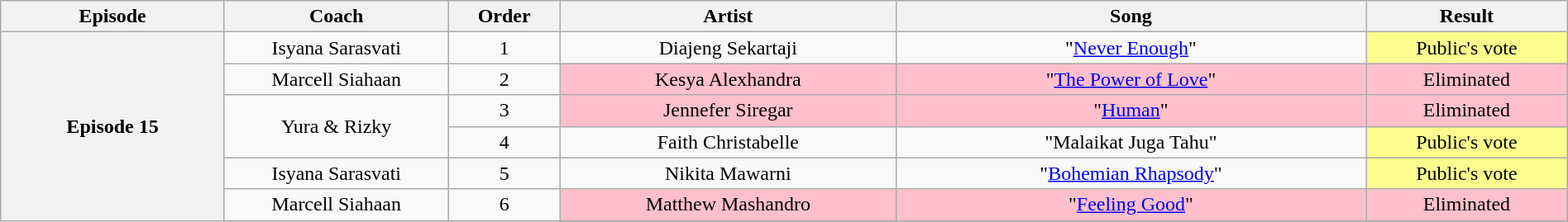<table class="wikitable" style="text-align:center; width:100%;">
<tr>
<th style="width:10%;">Episode</th>
<th style="width:10%;">Coach</th>
<th style="width:05%;">Order</th>
<th style="width:15%;">Artist</th>
<th style="width:21%;">Song</th>
<th style="width:9%;">Result</th>
</tr>
<tr>
<th rowspan="12" scope="row">Episode 15<br><small></small></th>
<td>Isyana Sarasvati</td>
<td>1</td>
<td>Diajeng Sekartaji</td>
<td>"<a href='#'>Never Enough</a>"</td>
<td style="background:#fdfc8f;">Public's vote</td>
</tr>
<tr>
<td>Marcell Siahaan</td>
<td>2</td>
<td style="background:pink;">Kesya Alexhandra</td>
<td style="background:pink;">"<a href='#'>The Power of Love</a>"</td>
<td style="background:pink;">Eliminated</td>
</tr>
<tr>
<td rowspan=2>Yura & Rizky</td>
<td>3</td>
<td style="background:pink;">Jennefer Siregar</td>
<td style="background:pink;">"<a href='#'>Human</a>"</td>
<td style="background:pink;">Eliminated</td>
</tr>
<tr>
<td>4</td>
<td>Faith Christabelle</td>
<td>"Malaikat Juga Tahu"</td>
<td style="background:#fdfc8f;">Public's vote</td>
</tr>
<tr>
<td>Isyana Sarasvati</td>
<td>5</td>
<td>Nikita Mawarni</td>
<td>"<a href='#'>Bohemian Rhapsody</a>"</td>
<td style="background:#fdfc8f;">Public's vote</td>
</tr>
<tr>
<td>Marcell Siahaan</td>
<td>6</td>
<td style="background:pink;">Matthew Mashandro</td>
<td style="background:pink;">"<a href='#'>Feeling Good</a>"</td>
<td style="background:pink;">Eliminated</td>
</tr>
<tr>
</tr>
</table>
